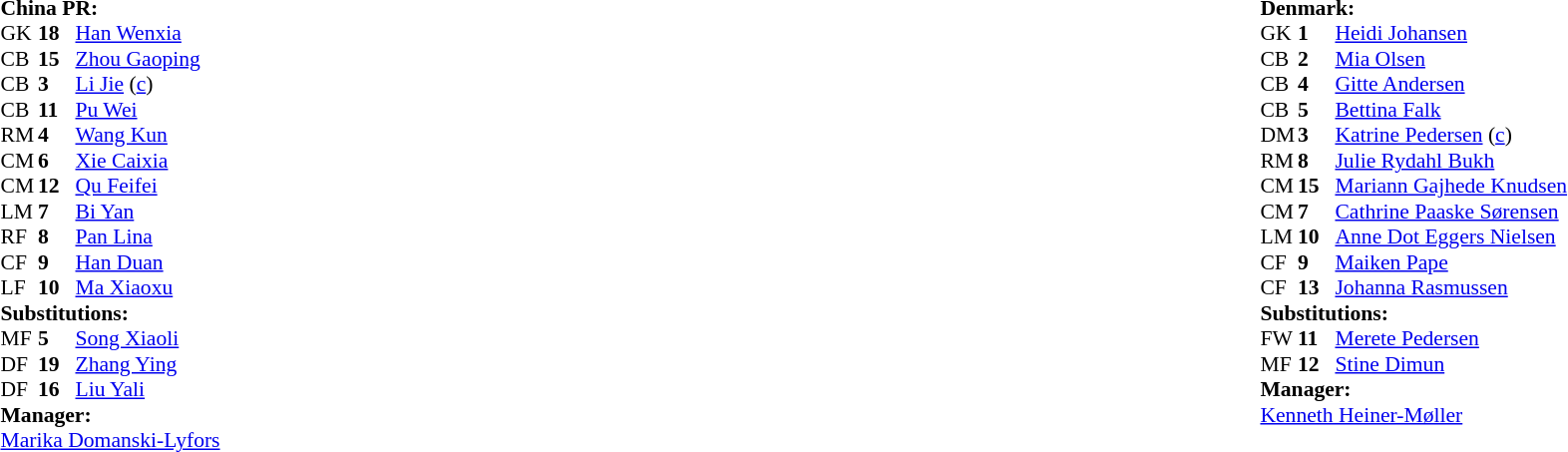<table width="100%">
<tr>
<td valign="top" width="50%"><br><table style="font-size: 90%" cellspacing="0" cellpadding="0">
<tr>
<td colspan=4><br><strong>China PR:</strong></td>
</tr>
<tr>
<th width="25"></th>
<th width="25"></th>
</tr>
<tr>
<td>GK</td>
<td><strong>18</strong></td>
<td><a href='#'>Han Wenxia</a></td>
</tr>
<tr>
<td>CB</td>
<td><strong>15</strong></td>
<td><a href='#'>Zhou Gaoping</a></td>
<td></td>
<td></td>
</tr>
<tr>
<td>CB</td>
<td><strong>3</strong></td>
<td><a href='#'>Li Jie</a> (<a href='#'>c</a>)</td>
<td></td>
<td></td>
</tr>
<tr>
<td>CB</td>
<td><strong>11</strong></td>
<td><a href='#'>Pu Wei</a></td>
</tr>
<tr>
<td>RM</td>
<td><strong>4</strong></td>
<td><a href='#'>Wang Kun</a></td>
</tr>
<tr>
<td>CM</td>
<td><strong>6</strong></td>
<td><a href='#'>Xie Caixia</a></td>
<td></td>
</tr>
<tr>
<td>CM</td>
<td><strong>12</strong></td>
<td><a href='#'>Qu Feifei</a></td>
<td></td>
<td></td>
</tr>
<tr>
<td>LM</td>
<td><strong>7</strong></td>
<td><a href='#'>Bi Yan</a></td>
</tr>
<tr>
<td>RF</td>
<td><strong>8</strong></td>
<td><a href='#'>Pan Lina</a></td>
</tr>
<tr>
<td>CF</td>
<td><strong>9</strong></td>
<td><a href='#'>Han Duan</a></td>
</tr>
<tr>
<td>LF</td>
<td><strong>10</strong></td>
<td><a href='#'>Ma Xiaoxu</a></td>
</tr>
<tr>
<td colspan=3><strong>Substitutions:</strong></td>
</tr>
<tr>
<td>MF</td>
<td><strong>5</strong></td>
<td><a href='#'>Song Xiaoli</a></td>
<td></td>
<td></td>
</tr>
<tr>
<td>DF</td>
<td><strong>19</strong></td>
<td><a href='#'>Zhang Ying</a></td>
<td></td>
<td></td>
</tr>
<tr>
<td>DF</td>
<td><strong>16</strong></td>
<td><a href='#'>Liu Yali</a></td>
<td></td>
<td></td>
</tr>
<tr>
<td colspan=3><strong>Manager:</strong></td>
</tr>
<tr>
<td colspan=3> <a href='#'>Marika Domanski-Lyfors</a></td>
</tr>
</table>
</td>
<td valign="top" width="50%"><br><table style="font-size: 90%" cellspacing="0" cellpadding="0" align="center">
<tr>
<td colspan=4><br><strong>Denmark:</strong></td>
</tr>
<tr>
<th width=25></th>
<th width=25></th>
</tr>
<tr>
<td>GK</td>
<td><strong>1</strong></td>
<td><a href='#'>Heidi Johansen</a></td>
</tr>
<tr>
<td>CB</td>
<td><strong>2</strong></td>
<td><a href='#'>Mia Olsen</a></td>
</tr>
<tr>
<td>CB</td>
<td><strong>4</strong></td>
<td><a href='#'>Gitte Andersen</a></td>
</tr>
<tr>
<td>CB</td>
<td><strong>5</strong></td>
<td><a href='#'>Bettina Falk</a></td>
</tr>
<tr>
<td>DM</td>
<td><strong>3</strong></td>
<td><a href='#'>Katrine Pedersen</a> (<a href='#'>c</a>)</td>
</tr>
<tr>
<td>RM</td>
<td><strong>8</strong></td>
<td><a href='#'>Julie Rydahl Bukh</a></td>
</tr>
<tr>
<td>CM</td>
<td><strong>15</strong></td>
<td><a href='#'>Mariann Gajhede Knudsen</a></td>
<td></td>
<td></td>
</tr>
<tr>
<td>CM</td>
<td><strong>7</strong></td>
<td><a href='#'>Cathrine Paaske Sørensen</a></td>
<td></td>
</tr>
<tr>
<td>LM</td>
<td><strong>10</strong></td>
<td><a href='#'>Anne Dot Eggers Nielsen</a></td>
</tr>
<tr>
<td>CF</td>
<td><strong>9</strong></td>
<td><a href='#'>Maiken Pape</a></td>
<td></td>
</tr>
<tr>
<td>CF</td>
<td><strong>13</strong></td>
<td><a href='#'>Johanna Rasmussen</a></td>
<td></td>
<td></td>
</tr>
<tr>
<td colspan=3><strong>Substitutions:</strong></td>
</tr>
<tr>
<td>FW</td>
<td><strong>11</strong></td>
<td><a href='#'>Merete Pedersen</a></td>
<td></td>
<td></td>
</tr>
<tr>
<td>MF</td>
<td><strong>12</strong></td>
<td><a href='#'>Stine Dimun</a></td>
<td></td>
<td></td>
</tr>
<tr>
<td colspan=3><strong>Manager:</strong></td>
</tr>
<tr>
<td colspan=4> <a href='#'>Kenneth Heiner-Møller</a></td>
</tr>
</table>
</td>
</tr>
</table>
